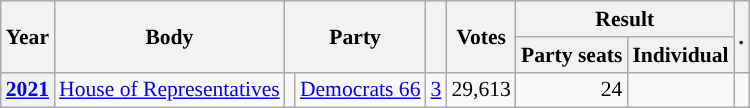<table class="wikitable plainrowheaders sortable" border=2 cellpadding=4 cellspacing=0 style="border: 1px #aaa solid; font-size: 90%; text-align:center;">
<tr>
<th scope="col" rowspan=2>Year</th>
<th scope="col" rowspan=2>Body</th>
<th scope="col" colspan=2 rowspan=2>Party</th>
<th scope="col" rowspan=2></th>
<th scope="col" rowspan=2>Votes</th>
<th scope="colgroup" colspan=2>Result</th>
<th scope="col" rowspan=2 class="unsortable">.</th>
</tr>
<tr>
<th scope="col">Party seats</th>
<th scope="col">Individual</th>
</tr>
<tr>
<th scope="row"><a href='#'>2021</a></th>
<td><a href='#'>House of Representatives</a></td>
<td style="background-color:"></td>
<td><a href='#'>Democrats 66</a></td>
<td style=text-align:right><a href='#'>3</a></td>
<td style=text-align:right>29,613</td>
<td style=text-align:right>24</td>
<td></td>
<td></td>
</tr>
</table>
